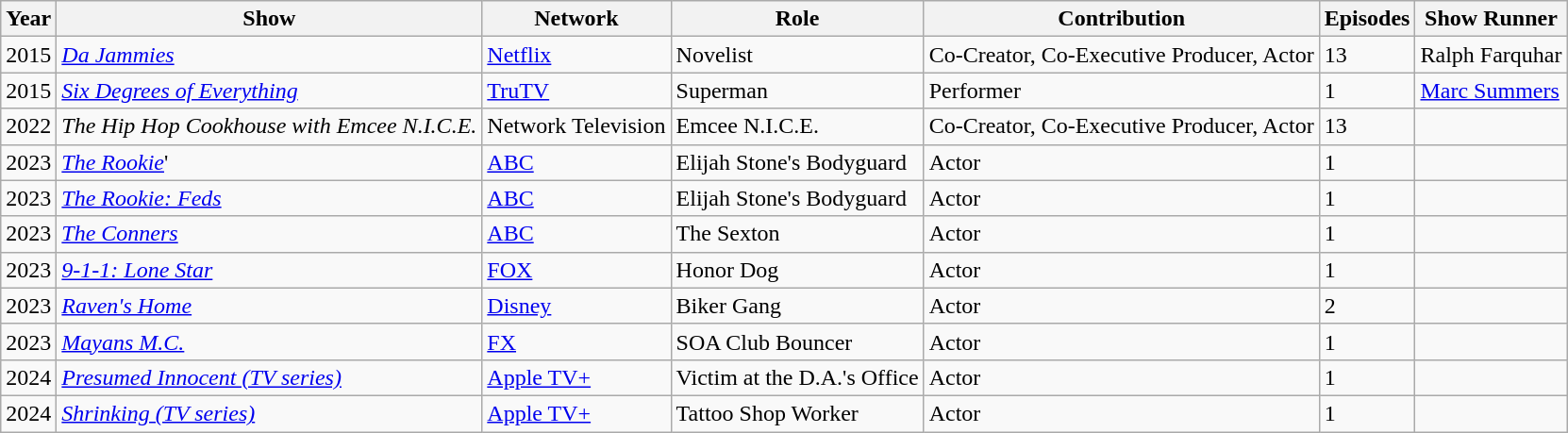<table class="wikitable">
<tr>
<th>Year</th>
<th>Show</th>
<th>Network</th>
<th>Role</th>
<th>Contribution</th>
<th>Episodes</th>
<th>Show Runner</th>
</tr>
<tr>
<td>2015</td>
<td><em><a href='#'>Da Jammies</a></em></td>
<td><a href='#'>Netflix</a></td>
<td>Novelist</td>
<td>Co-Creator, Co-Executive Producer, Actor</td>
<td>13</td>
<td>Ralph Farquhar</td>
</tr>
<tr>
<td>2015</td>
<td><em><a href='#'>Six Degrees of Everything</a></em></td>
<td><a href='#'>TruTV</a></td>
<td>Superman</td>
<td Actor>Performer</td>
<td>1</td>
<td><a href='#'>Marc Summers</a></td>
</tr>
<tr>
<td>2022</td>
<td><em>The Hip Hop Cookhouse with Emcee N.I.C.E.</em></td>
<td>Network Television</td>
<td>Emcee N.I.C.E.</td>
<td>Co-Creator, Co-Executive Producer, Actor</td>
<td>13</td>
<td></td>
</tr>
<tr>
<td>2023</td>
<td><a href='#'><em>The Rookie</em></a>'</td>
<td><a href='#'>ABC</a></td>
<td>Elijah Stone's Bodyguard</td>
<td>Actor</td>
<td>1</td>
<td></td>
</tr>
<tr>
<td>2023</td>
<td><em><a href='#'>The Rookie: Feds</a></em></td>
<td><a href='#'>ABC</a></td>
<td>Elijah Stone's Bodyguard</td>
<td>Actor</td>
<td>1</td>
<td></td>
</tr>
<tr>
<td>2023</td>
<td><em><a href='#'>The Conners</a></em></td>
<td><a href='#'>ABC</a></td>
<td>The Sexton</td>
<td>Actor</td>
<td>1</td>
<td></td>
</tr>
<tr>
<td>2023</td>
<td><em><a href='#'>9-1-1: Lone Star</a></em></td>
<td><a href='#'>FOX</a></td>
<td>Honor Dog</td>
<td>Actor</td>
<td>1</td>
<td></td>
</tr>
<tr>
<td>2023</td>
<td><em><a href='#'>Raven's Home</a></em></td>
<td><a href='#'>Disney</a></td>
<td>Biker Gang</td>
<td>Actor</td>
<td>2</td>
<td></td>
</tr>
<tr>
<td>2023</td>
<td><em><a href='#'>Mayans M.C.</a></em></td>
<td><a href='#'>FX</a></td>
<td>SOA Club Bouncer</td>
<td>Actor</td>
<td>1</td>
<td></td>
</tr>
<tr>
<td>2024</td>
<td><em><a href='#'>Presumed Innocent (TV series)</a></em></td>
<td><a href='#'>Apple TV+</a></td>
<td>Victim at the D.A.'s Office</td>
<td>Actor</td>
<td>1</td>
<td></td>
</tr>
<tr>
<td>2024</td>
<td><em><a href='#'>Shrinking (TV series)</a></em></td>
<td><a href='#'>Apple TV+</a></td>
<td>Tattoo Shop Worker</td>
<td>Actor</td>
<td>1</td>
<td></td>
</tr>
</table>
